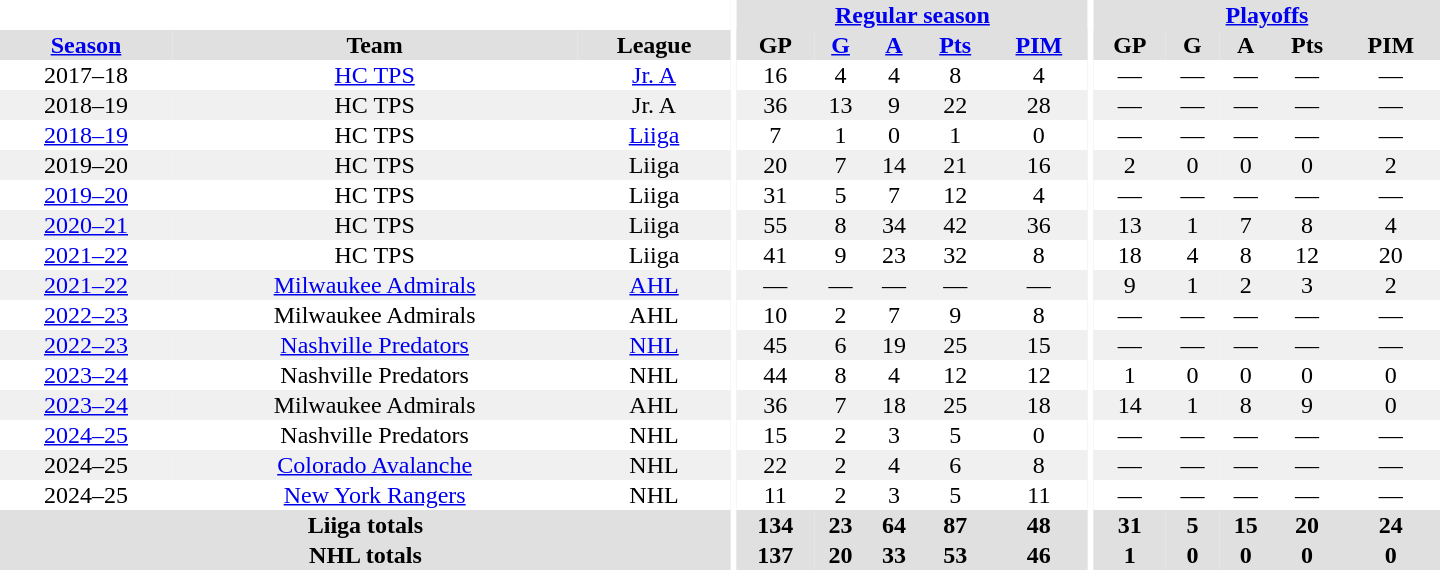<table border="0" cellpadding="1" cellspacing="0" style="text-align:center; width:60em">
<tr bgcolor="#e0e0e0">
<th colspan="3" bgcolor="#ffffff"></th>
<th rowspan="100" bgcolor="#ffffff"></th>
<th colspan="5"><a href='#'>Regular season</a></th>
<th rowspan="100" bgcolor="#ffffff"></th>
<th colspan="5"><a href='#'>Playoffs</a></th>
</tr>
<tr bgcolor="#e0e0e0">
<th><a href='#'>Season</a></th>
<th>Team</th>
<th>League</th>
<th>GP</th>
<th><a href='#'>G</a></th>
<th><a href='#'>A</a></th>
<th><a href='#'>Pts</a></th>
<th><a href='#'>PIM</a></th>
<th>GP</th>
<th>G</th>
<th>A</th>
<th>Pts</th>
<th>PIM</th>
</tr>
<tr>
<td>2017–18</td>
<td><a href='#'>HC TPS</a></td>
<td><a href='#'>Jr. A</a></td>
<td>16</td>
<td>4</td>
<td>4</td>
<td>8</td>
<td>4</td>
<td>—</td>
<td>—</td>
<td>—</td>
<td>—</td>
<td>—</td>
</tr>
<tr bgcolor="#f0f0f0">
<td>2018–19</td>
<td>HC TPS</td>
<td>Jr. A</td>
<td>36</td>
<td>13</td>
<td>9</td>
<td>22</td>
<td>28</td>
<td>—</td>
<td>—</td>
<td>—</td>
<td>—</td>
<td>—</td>
</tr>
<tr>
<td><a href='#'>2018–19</a></td>
<td>HC TPS</td>
<td><a href='#'>Liiga</a></td>
<td>7</td>
<td>1</td>
<td>0</td>
<td>1</td>
<td>0</td>
<td>—</td>
<td>—</td>
<td>—</td>
<td>—</td>
<td>—</td>
</tr>
<tr bgcolor="#f0f0f0">
<td>2019–20</td>
<td>HC TPS</td>
<td>Liiga</td>
<td>20</td>
<td>7</td>
<td>14</td>
<td>21</td>
<td>16</td>
<td>2</td>
<td>0</td>
<td>0</td>
<td>0</td>
<td>2</td>
</tr>
<tr>
<td><a href='#'>2019–20</a></td>
<td>HC TPS</td>
<td>Liiga</td>
<td>31</td>
<td>5</td>
<td>7</td>
<td>12</td>
<td>4</td>
<td>—</td>
<td>—</td>
<td>—</td>
<td>—</td>
<td>—</td>
</tr>
<tr bgcolor="#f0f0f0">
<td><a href='#'>2020–21</a></td>
<td>HC TPS</td>
<td>Liiga</td>
<td>55</td>
<td>8</td>
<td>34</td>
<td>42</td>
<td>36</td>
<td>13</td>
<td>1</td>
<td>7</td>
<td>8</td>
<td>4</td>
</tr>
<tr>
<td><a href='#'>2021–22</a></td>
<td>HC TPS</td>
<td>Liiga</td>
<td>41</td>
<td>9</td>
<td>23</td>
<td>32</td>
<td>8</td>
<td>18</td>
<td>4</td>
<td>8</td>
<td>12</td>
<td>20</td>
</tr>
<tr bgcolor="#f0f0f0">
<td><a href='#'>2021–22</a></td>
<td><a href='#'>Milwaukee Admirals</a></td>
<td><a href='#'>AHL</a></td>
<td>—</td>
<td>—</td>
<td>—</td>
<td>—</td>
<td>—</td>
<td>9</td>
<td>1</td>
<td>2</td>
<td>3</td>
<td>2</td>
</tr>
<tr>
<td><a href='#'>2022–23</a></td>
<td>Milwaukee Admirals</td>
<td>AHL</td>
<td>10</td>
<td>2</td>
<td>7</td>
<td>9</td>
<td>8</td>
<td>—</td>
<td>—</td>
<td>—</td>
<td>—</td>
<td>—</td>
</tr>
<tr bgcolor="#f0f0f0">
<td><a href='#'>2022–23</a></td>
<td><a href='#'>Nashville Predators</a></td>
<td><a href='#'>NHL</a></td>
<td>45</td>
<td>6</td>
<td>19</td>
<td>25</td>
<td>15</td>
<td>—</td>
<td>—</td>
<td>—</td>
<td>—</td>
<td>—</td>
</tr>
<tr>
<td><a href='#'>2023–24</a></td>
<td>Nashville Predators</td>
<td>NHL</td>
<td>44</td>
<td>8</td>
<td>4</td>
<td>12</td>
<td>12</td>
<td>1</td>
<td>0</td>
<td>0</td>
<td>0</td>
<td>0</td>
</tr>
<tr bgcolor="#f0f0f0">
<td><a href='#'>2023–24</a></td>
<td>Milwaukee Admirals</td>
<td>AHL</td>
<td>36</td>
<td>7</td>
<td>18</td>
<td>25</td>
<td>18</td>
<td>14</td>
<td>1</td>
<td>8</td>
<td>9</td>
<td>0</td>
</tr>
<tr>
<td><a href='#'>2024–25</a></td>
<td>Nashville Predators</td>
<td>NHL</td>
<td>15</td>
<td>2</td>
<td>3</td>
<td>5</td>
<td>0</td>
<td>—</td>
<td>—</td>
<td>—</td>
<td>—</td>
<td>—</td>
</tr>
<tr bgcolor="#f0f0f0">
<td>2024–25</td>
<td><a href='#'>Colorado Avalanche</a></td>
<td>NHL</td>
<td>22</td>
<td>2</td>
<td>4</td>
<td>6</td>
<td>8</td>
<td>—</td>
<td>—</td>
<td>—</td>
<td>—</td>
<td>—</td>
</tr>
<tr>
<td>2024–25</td>
<td><a href='#'>New York Rangers</a></td>
<td>NHL</td>
<td>11</td>
<td>2</td>
<td>3</td>
<td>5</td>
<td>11</td>
<td>—</td>
<td>—</td>
<td>—</td>
<td>—</td>
<td>—</td>
</tr>
<tr bgcolor="#e0e0e0">
<th colspan="3">Liiga totals</th>
<th>134</th>
<th>23</th>
<th>64</th>
<th>87</th>
<th>48</th>
<th>31</th>
<th>5</th>
<th>15</th>
<th>20</th>
<th>24</th>
</tr>
<tr bgcolor="#e0e0e0">
<th colspan="3">NHL totals</th>
<th>137</th>
<th>20</th>
<th>33</th>
<th>53</th>
<th>46</th>
<th>1</th>
<th>0</th>
<th>0</th>
<th>0</th>
<th>0</th>
</tr>
</table>
